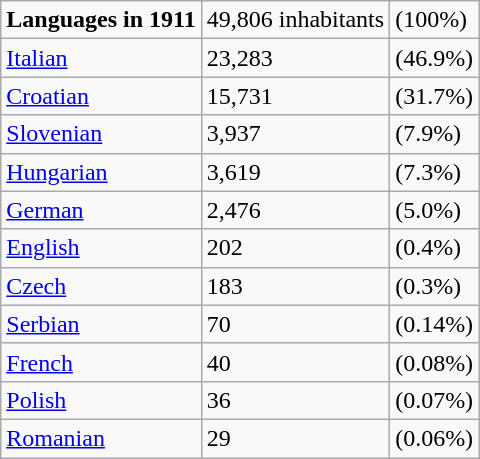<table class="wikitable">
<tr>
<td><strong>Languages in 1911</strong></td>
<td>49,806 inhabitants</td>
<td>(100%)</td>
</tr>
<tr>
<td><a href='#'>Italian</a></td>
<td>23,283</td>
<td>(46.9%)</td>
</tr>
<tr>
<td><a href='#'>Croatian</a></td>
<td>15,731</td>
<td>(31.7%)</td>
</tr>
<tr>
<td><a href='#'>Slovenian</a></td>
<td>3,937</td>
<td>(7.9%)</td>
</tr>
<tr>
<td><a href='#'>Hungarian</a></td>
<td>3,619</td>
<td>(7.3%)</td>
</tr>
<tr>
<td><a href='#'>German</a></td>
<td>2,476</td>
<td>(5.0%)</td>
</tr>
<tr>
<td><a href='#'>English</a></td>
<td>202</td>
<td>(0.4%)</td>
</tr>
<tr>
<td><a href='#'>Czech</a></td>
<td>183</td>
<td>(0.3%)</td>
</tr>
<tr>
<td><a href='#'>Serbian</a></td>
<td>70</td>
<td>(0.14%)</td>
</tr>
<tr>
<td><a href='#'>French</a></td>
<td>40</td>
<td>(0.08%)</td>
</tr>
<tr>
<td><a href='#'>Polish</a></td>
<td>36</td>
<td>(0.07%)</td>
</tr>
<tr>
<td><a href='#'>Romanian</a></td>
<td>29</td>
<td>(0.06%)</td>
</tr>
</table>
